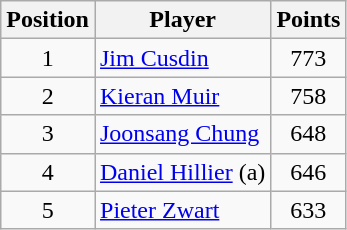<table class=wikitable>
<tr>
<th>Position</th>
<th>Player</th>
<th>Points</th>
</tr>
<tr>
<td align=center>1</td>
<td> <a href='#'>Jim Cusdin</a></td>
<td align=center>773</td>
</tr>
<tr>
<td align=center>2</td>
<td> <a href='#'>Kieran Muir</a></td>
<td align=center>758</td>
</tr>
<tr>
<td align=center>3</td>
<td> <a href='#'>Joonsang Chung</a></td>
<td align=center>648</td>
</tr>
<tr>
<td align=center>4</td>
<td> <a href='#'>Daniel Hillier</a> (a)</td>
<td align=center>646</td>
</tr>
<tr>
<td align=center>5</td>
<td> <a href='#'>Pieter Zwart</a></td>
<td align=center>633</td>
</tr>
</table>
